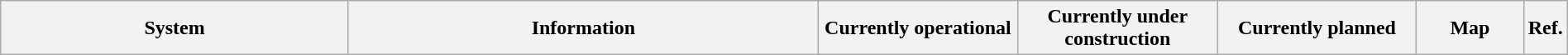<table class="wikitable" style="width:100%">
<tr>
<th style="width:23%">System</th>
<th style="width:31%" colspan=2>Information</th>
<th style="width:13%">Currently operational</th>
<th style="width:13%">Currently under construction</th>
<th style="width:13%">Currently planned</th>
<th style="width:18%">Map</th>
<th style="width:2%">Ref.<br>
</th>
</tr>
</table>
